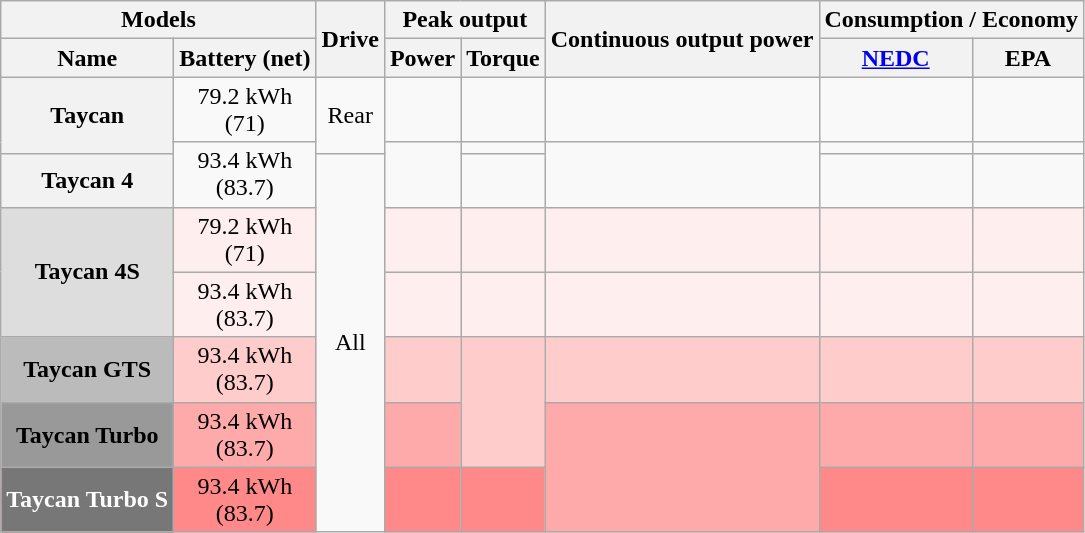<table class="wikitable sortable" style="font-size:100%;text-align:center;">
<tr>
<th colspan=2>Models</th>
<th rowspan=2>Drive</th>
<th colspan=2>Peak output</th>
<th rowspan=2>Continuous output power</th>
<th colspan=2>Consumption / Economy</th>
</tr>
<tr>
<th>Name</th>
<th>Battery (net)</th>
<th>Power</th>
<th>Torque</th>
<th><a href='#'>NEDC</a></th>
<th>EPA</th>
</tr>
<tr>
<th rowspan=2>Taycan</th>
<td>79.2 kWh<br>(71)</td>
<td rowspan=2>Rear</td>
<td></td>
<td></td>
<td></td>
<td></td>
<td></td>
</tr>
<tr>
<td rowspan=2>93.4 kWh<br>(83.7)</td>
<td rowspan=2></td>
<td></td>
<td rowspan=2></td>
<td></td>
<td></td>
</tr>
<tr>
<th>Taycan 4</th>
<td rowspan=6>All</td>
<td></td>
<td></td>
<td></td>
</tr>
<tr style="background:#fee;">
<th rowspan=2 style="background:#ddd;">Taycan 4S</th>
<td>79.2 kWh<br>(71)</td>
<td></td>
<td></td>
<td></td>
<td></td>
<td></td>
</tr>
<tr style="background:#fee;">
<td>93.4 kWh<br>(83.7)</td>
<td></td>
<td></td>
<td></td>
<td></td>
<td></td>
</tr>
<tr style="background:#fcc;">
<th style="background:#bbb;">Taycan GTS</th>
<td>93.4 kWh<br>(83.7)</td>
<td></td>
<td rowspan=2></td>
<td></td>
<td></td>
<td></td>
</tr>
<tr style="background:#faa;">
<th style="background:#999;">Taycan Turbo</th>
<td>93.4 kWh<br>(83.7)</td>
<td></td>
<td rowspan=2></td>
<td></td>
<td></td>
</tr>
<tr style="background:#f88;">
<th style="background:#777;color:#fff;">Taycan Turbo S</th>
<td>93.4 kWh<br>(83.7)</td>
<td></td>
<td></td>
<td></td>
<td></td>
</tr>
</table>
